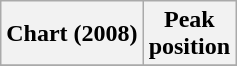<table class="wikitable sortable plainrowheaders">
<tr>
<th scope="col">Chart (2008)</th>
<th scope="col">Peak<br>position</th>
</tr>
<tr>
</tr>
</table>
